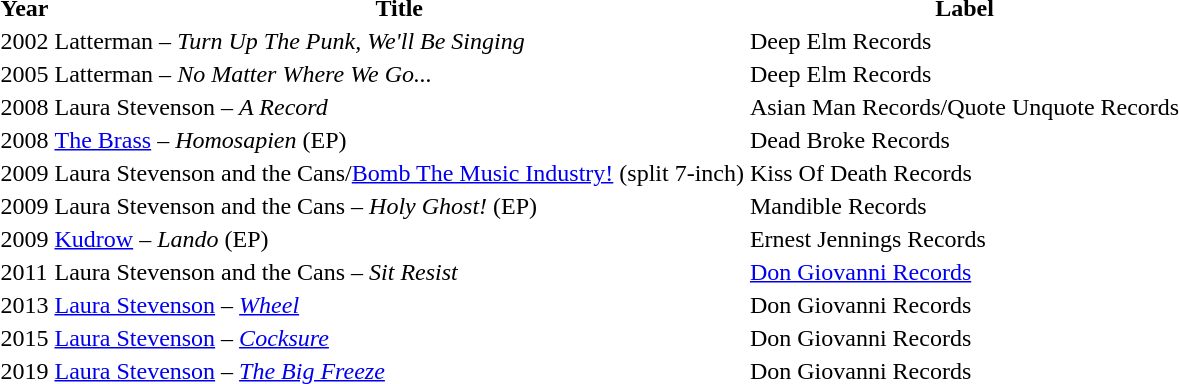<table>
<tr>
<th>Year</th>
<th>Title</th>
<th>Label</th>
</tr>
<tr>
<td>2002</td>
<td>Latterman – <em>Turn Up The Punk, We'll Be Singing</em></td>
<td>Deep Elm Records</td>
</tr>
<tr>
<td>2005</td>
<td>Latterman – <em>No Matter Where We Go...</em></td>
<td>Deep Elm Records</td>
</tr>
<tr>
<td>2008</td>
<td>Laura Stevenson – <em>A Record</em></td>
<td>Asian Man Records/Quote Unquote Records</td>
</tr>
<tr>
<td>2008</td>
<td><a href='#'>The Brass</a> – <em>Homosapien</em> (EP)</td>
<td>Dead Broke Records</td>
</tr>
<tr>
<td>2009</td>
<td>Laura Stevenson and the Cans/<a href='#'>Bomb The Music Industry!</a> (split 7-inch)</td>
<td>Kiss Of Death Records</td>
</tr>
<tr>
<td>2009</td>
<td>Laura Stevenson and the Cans – <em>Holy Ghost!</em> (EP)</td>
<td>Mandible Records</td>
</tr>
<tr>
<td>2009</td>
<td><a href='#'>Kudrow</a> – <em>Lando</em> (EP)</td>
<td>Ernest Jennings Records</td>
</tr>
<tr>
<td>2011</td>
<td>Laura Stevenson and the Cans – <em>Sit Resist</em></td>
<td><a href='#'>Don Giovanni Records</a></td>
</tr>
<tr>
<td>2013</td>
<td><a href='#'>Laura Stevenson</a>  – <em><a href='#'>Wheel</a></em></td>
<td>Don Giovanni Records</td>
</tr>
<tr>
<td>2015</td>
<td><a href='#'>Laura Stevenson</a>  – <em><a href='#'>Cocksure</a></em></td>
<td>Don Giovanni Records</td>
</tr>
<tr>
<td>2019</td>
<td><a href='#'>Laura Stevenson</a>  – <em><a href='#'>The Big Freeze</a></em></td>
<td>Don Giovanni Records</td>
<td></td>
</tr>
</table>
